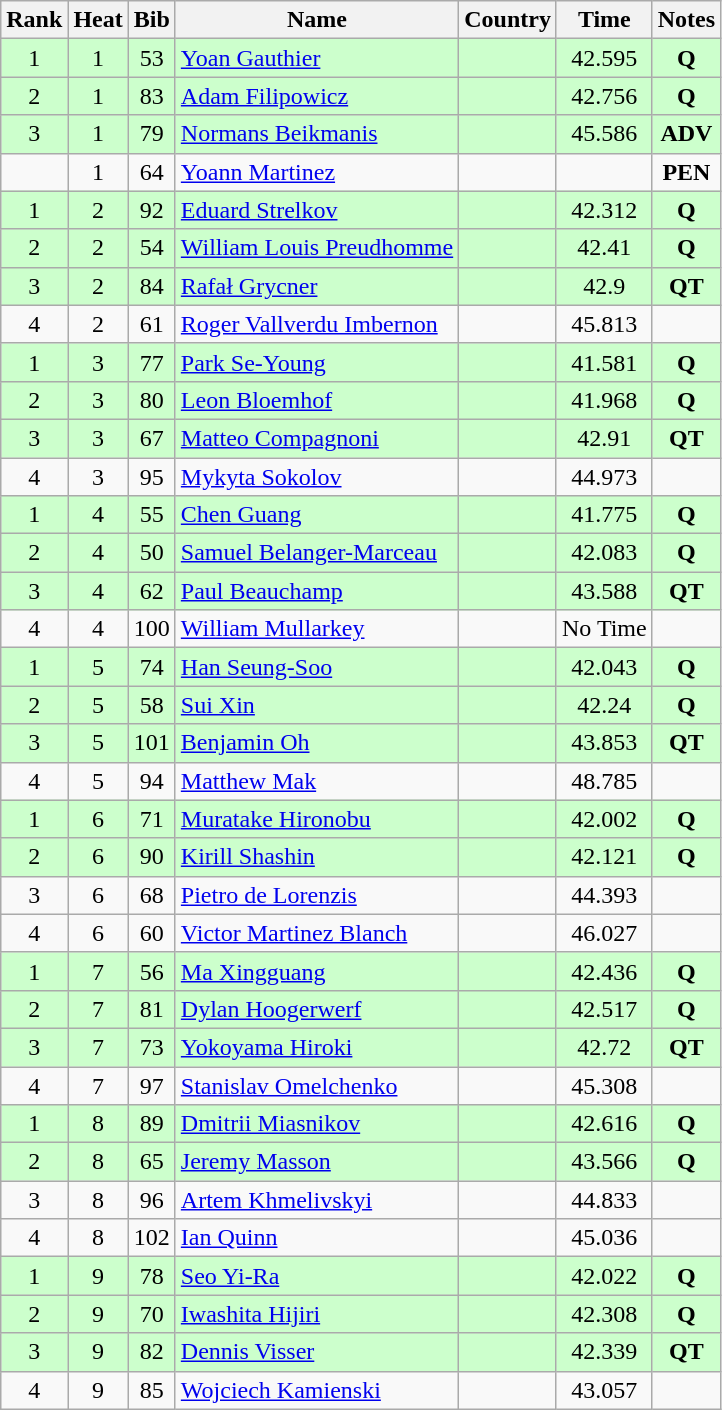<table class="wikitable sortable" style="text-align:center">
<tr>
<th>Rank</th>
<th>Heat</th>
<th>Bib</th>
<th>Name</th>
<th>Country</th>
<th>Time</th>
<th>Notes</th>
</tr>
<tr style="background:#cfc;">
<td>1</td>
<td>1</td>
<td>53</td>
<td align=left><a href='#'>Yoan Gauthier</a></td>
<td align=left></td>
<td>42.595</td>
<td><strong>Q</strong></td>
</tr>
<tr style="background:#cfc;">
<td>2</td>
<td>1</td>
<td>83</td>
<td align=left><a href='#'>Adam Filipowicz</a></td>
<td align=left></td>
<td>42.756</td>
<td><strong>Q</strong></td>
</tr>
<tr style="background:#cfc;">
<td>3</td>
<td>1</td>
<td>79</td>
<td align=left><a href='#'>Normans Beikmanis</a></td>
<td align=left></td>
<td>45.586</td>
<td><strong>ADV</strong></td>
</tr>
<tr>
<td></td>
<td>1</td>
<td>64</td>
<td align=left><a href='#'>Yoann Martinez</a></td>
<td align=left></td>
<td></td>
<td><strong>PEN</strong></td>
</tr>
<tr style="background:#cfc;">
<td>1</td>
<td>2</td>
<td>92</td>
<td align=left><a href='#'>Eduard Strelkov</a></td>
<td align=left></td>
<td>42.312</td>
<td><strong>Q</strong></td>
</tr>
<tr style="background:#cfc;">
<td>2</td>
<td>2</td>
<td>54</td>
<td align=left><a href='#'>William Louis Preudhomme</a></td>
<td align=left></td>
<td>42.41</td>
<td><strong>Q</strong></td>
</tr>
<tr style="background:#cfc;">
<td>3</td>
<td>2</td>
<td>84</td>
<td align=left><a href='#'>Rafał Grycner</a></td>
<td align=left></td>
<td>42.9</td>
<td><strong>QT</strong></td>
</tr>
<tr>
<td>4</td>
<td>2</td>
<td>61</td>
<td align=left><a href='#'>Roger Vallverdu Imbernon</a></td>
<td align=left></td>
<td>45.813</td>
<td></td>
</tr>
<tr style="background:#cfc;">
<td>1</td>
<td>3</td>
<td>77</td>
<td align=left><a href='#'>Park Se-Young</a></td>
<td align=left></td>
<td>41.581</td>
<td><strong>Q</strong></td>
</tr>
<tr style="background:#cfc;">
<td>2</td>
<td>3</td>
<td>80</td>
<td align=left><a href='#'>Leon Bloemhof</a></td>
<td align=left></td>
<td>41.968</td>
<td><strong>Q</strong></td>
</tr>
<tr style="background:#cfc;">
<td>3</td>
<td>3</td>
<td>67</td>
<td align=left><a href='#'>Matteo Compagnoni</a></td>
<td align=left></td>
<td>42.91</td>
<td><strong>QT</strong></td>
</tr>
<tr>
<td>4</td>
<td>3</td>
<td>95</td>
<td align=left><a href='#'>Mykyta Sokolov</a></td>
<td align=left></td>
<td>44.973</td>
<td></td>
</tr>
<tr style="background:#cfc;">
<td>1</td>
<td>4</td>
<td>55</td>
<td align=left><a href='#'>Chen Guang</a></td>
<td align=left></td>
<td>41.775</td>
<td><strong>Q</strong></td>
</tr>
<tr style="background:#cfc;">
<td>2</td>
<td>4</td>
<td>50</td>
<td align=left><a href='#'>Samuel Belanger-Marceau</a></td>
<td align=left></td>
<td>42.083</td>
<td><strong>Q</strong></td>
</tr>
<tr style="background:#cfc;">
<td>3</td>
<td>4</td>
<td>62</td>
<td align=left><a href='#'>Paul Beauchamp</a></td>
<td align=left></td>
<td>43.588</td>
<td><strong>QT</strong></td>
</tr>
<tr>
<td>4</td>
<td>4</td>
<td>100</td>
<td align=left><a href='#'>William Mullarkey</a></td>
<td align=left></td>
<td>No Time</td>
<td></td>
</tr>
<tr style="background:#cfc;">
<td>1</td>
<td>5</td>
<td>74</td>
<td align=left><a href='#'>Han Seung-Soo</a></td>
<td align=left></td>
<td>42.043</td>
<td><strong>Q</strong></td>
</tr>
<tr style="background:#cfc;">
<td>2</td>
<td>5</td>
<td>58</td>
<td align=left><a href='#'>Sui Xin</a></td>
<td align=left></td>
<td>42.24</td>
<td><strong>Q</strong></td>
</tr>
<tr style="background:#cfc;">
<td>3</td>
<td>5</td>
<td>101</td>
<td align=left><a href='#'>Benjamin Oh</a></td>
<td align=left></td>
<td>43.853</td>
<td><strong>QT</strong></td>
</tr>
<tr>
<td>4</td>
<td>5</td>
<td>94</td>
<td align=left><a href='#'>Matthew Mak</a></td>
<td align=left></td>
<td>48.785</td>
<td></td>
</tr>
<tr style="background:#cfc;">
<td>1</td>
<td>6</td>
<td>71</td>
<td align=left><a href='#'>Muratake Hironobu</a></td>
<td align=left></td>
<td>42.002</td>
<td><strong>Q</strong></td>
</tr>
<tr style="background:#cfc;">
<td>2</td>
<td>6</td>
<td>90</td>
<td align=left><a href='#'>Kirill Shashin</a></td>
<td align=left></td>
<td>42.121</td>
<td><strong>Q</strong></td>
</tr>
<tr>
<td>3</td>
<td>6</td>
<td>68</td>
<td align=left><a href='#'>Pietro de Lorenzis</a></td>
<td align=left></td>
<td>44.393</td>
<td></td>
</tr>
<tr>
<td>4</td>
<td>6</td>
<td>60</td>
<td align=left><a href='#'>Victor Martinez Blanch</a></td>
<td align=left></td>
<td>46.027</td>
<td></td>
</tr>
<tr style="background:#cfc;">
<td>1</td>
<td>7</td>
<td>56</td>
<td align=left><a href='#'>Ma Xingguang</a></td>
<td align=left></td>
<td>42.436</td>
<td><strong>Q</strong></td>
</tr>
<tr style="background:#cfc;">
<td>2</td>
<td>7</td>
<td>81</td>
<td align=left><a href='#'>Dylan Hoogerwerf</a></td>
<td align=left></td>
<td>42.517</td>
<td><strong>Q</strong></td>
</tr>
<tr style="background:#cfc;">
<td>3</td>
<td>7</td>
<td>73</td>
<td align=left><a href='#'>Yokoyama Hiroki</a></td>
<td align=left></td>
<td>42.72</td>
<td><strong>QT</strong></td>
</tr>
<tr>
<td>4</td>
<td>7</td>
<td>97</td>
<td align=left><a href='#'>Stanislav Omelchenko</a></td>
<td align=left></td>
<td>45.308</td>
<td></td>
</tr>
<tr style="background:#cfc;">
<td>1</td>
<td>8</td>
<td>89</td>
<td align=left><a href='#'>Dmitrii Miasnikov</a></td>
<td align=left></td>
<td>42.616</td>
<td><strong>Q</strong></td>
</tr>
<tr style="background:#cfc;">
<td>2</td>
<td>8</td>
<td>65</td>
<td align=left><a href='#'>Jeremy Masson</a></td>
<td align=left></td>
<td>43.566</td>
<td><strong>Q</strong></td>
</tr>
<tr>
<td>3</td>
<td>8</td>
<td>96</td>
<td align=left><a href='#'>Artem Khmelivskyi</a></td>
<td align=left></td>
<td>44.833</td>
<td></td>
</tr>
<tr>
<td>4</td>
<td>8</td>
<td>102</td>
<td align=left><a href='#'>Ian Quinn</a></td>
<td align=left></td>
<td>45.036</td>
<td></td>
</tr>
<tr style="background:#cfc;">
<td>1</td>
<td>9</td>
<td>78</td>
<td align=left><a href='#'>Seo Yi-Ra</a></td>
<td align=left></td>
<td>42.022</td>
<td><strong>Q</strong></td>
</tr>
<tr style="background:#cfc;">
<td>2</td>
<td>9</td>
<td>70</td>
<td align=left><a href='#'>Iwashita Hijiri</a></td>
<td align=left></td>
<td>42.308</td>
<td><strong>Q</strong></td>
</tr>
<tr style="background:#cfc;">
<td>3</td>
<td>9</td>
<td>82</td>
<td align=left><a href='#'>Dennis Visser</a></td>
<td align=left></td>
<td>42.339</td>
<td><strong>QT</strong></td>
</tr>
<tr>
<td>4</td>
<td>9</td>
<td>85</td>
<td align=left><a href='#'>Wojciech Kamienski</a></td>
<td align=left></td>
<td>43.057</td>
<td></td>
</tr>
</table>
